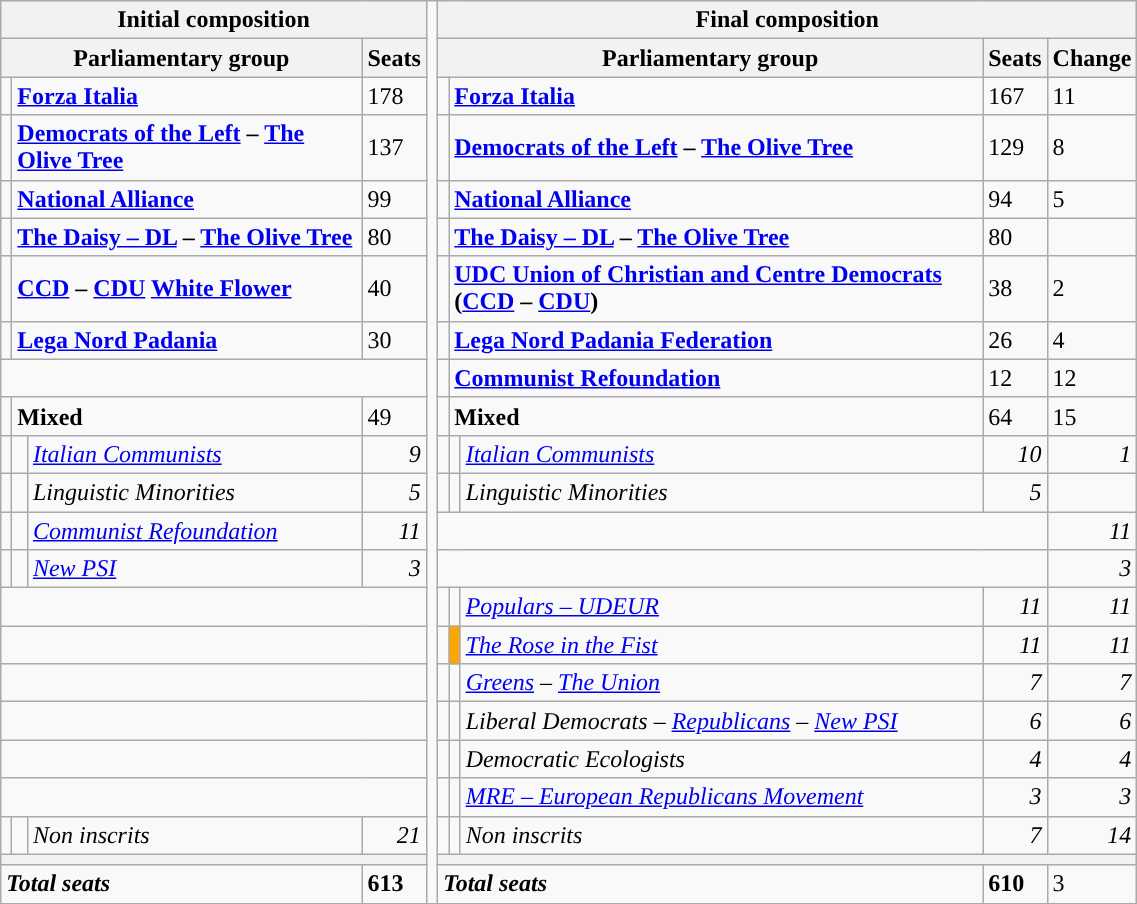<table class="wikitable" style="width : 60%;">
<tr>
<th colspan="4">Initial composition</th>
<td rowspan="30" style="width : 1%;"></td>
<th colspan="5">Final composition</th>
</tr>
<tr>
<th colspan="3">Parliamentary group</th>
<th>Seats</th>
<th colspan="3">Parliamentary group</th>
<th>Seats</th>
<th>Change</th>
</tr>
<tr>
<td></td>
<td colspan = "2"><strong><a href='#'>Forza Italia</a></strong></td>
<td>178</td>
<td></td>
<td colspan = "2"><strong><a href='#'>Forza Italia</a></strong></td>
<td>167</td>
<td> 11</td>
</tr>
<tr>
<td></td>
<td colspan = "2"><strong><a href='#'>Democrats of the Left</a> – <a href='#'>The Olive Tree</a></strong></td>
<td>137</td>
<td></td>
<td colspan = "2"><strong><a href='#'>Democrats of the Left</a> – <a href='#'>The Olive Tree</a></strong></td>
<td>129</td>
<td> 8</td>
</tr>
<tr>
<td></td>
<td colspan = "2"><strong><a href='#'>National Alliance</a></strong></td>
<td>99</td>
<td></td>
<td colspan = "2"><strong><a href='#'>National Alliance</a></strong></td>
<td>94</td>
<td> 5</td>
</tr>
<tr>
<td></td>
<td colspan = "2"><strong><a href='#'>The Daisy – DL</a> – <a href='#'>The Olive Tree</a></strong></td>
<td>80</td>
<td></td>
<td colspan = "2"><strong><a href='#'>The Daisy – DL</a> – <a href='#'>The Olive Tree</a></strong></td>
<td>80</td>
<td></td>
</tr>
<tr>
<td></td>
<td colspan = "2"><strong><a href='#'>CCD</a> – <a href='#'>CDU</a> <a href='#'>White Flower</a></strong></td>
<td>40</td>
<td></td>
<td colspan = "2"><strong><a href='#'>UDC Union of Christian and Centre Democrats</a> (<a href='#'>CCD</a> – <a href='#'>CDU</a>)</strong></td>
<td>38</td>
<td> 2</td>
</tr>
<tr>
<td></td>
<td colspan = "2"><strong><a href='#'>Lega Nord Padania</a></strong></td>
<td>30</td>
<td></td>
<td colspan = "2"><strong><a href='#'>Lega Nord Padania Federation</a></strong></td>
<td>26</td>
<td> 4</td>
</tr>
<tr>
<td colspan = "4"></td>
<td></td>
<td colspan = "2"><strong><a href='#'>Communist Refoundation</a></strong></td>
<td>12</td>
<td> 12</td>
</tr>
<tr>
<td></td>
<td colspan = "2"><strong>Mixed</strong></td>
<td>49</td>
<td></td>
<td colspan = "2"><strong>Mixed</strong></td>
<td>64</td>
<td> 15</td>
</tr>
<tr>
<td></td>
<td></td>
<td><em><a href='#'>Italian Communists</a></em></td>
<td align="right"><em>9</em></td>
<td></td>
<td></td>
<td><em><a href='#'>Italian Communists</a></em></td>
<td align="right"><em>10</em></td>
<td align="right"> <em>1</em></td>
</tr>
<tr>
<td></td>
<td></td>
<td><em>Linguistic Minorities</em></td>
<td align="right"><em>5</em></td>
<td></td>
<td></td>
<td><em>Linguistic Minorities</em></td>
<td align="right"><em>5</em></td>
<td align="right"></td>
</tr>
<tr>
<td></td>
<td></td>
<td><em><a href='#'>Communist Refoundation</a></em></td>
<td align="right"><em>11</em></td>
<td colspan="4"></td>
<td align="right"> <em>11</em></td>
</tr>
<tr>
<td></td>
<td></td>
<td><em><a href='#'>New PSI</a></em></td>
<td align="right"><em>3</em></td>
<td colspan="4"></td>
<td align="right"> <em>3</em></td>
</tr>
<tr>
<td colspan="4"></td>
<td></td>
<td></td>
<td><em><a href='#'>Populars – UDEUR</a></em></td>
<td align="right"><em>11</em></td>
<td align="right"> <em>11</em></td>
</tr>
<tr>
<td colspan="4"></td>
<td></td>
<td bgcolor="orange" width=1%></td>
<td><em><a href='#'>The Rose in the Fist</a></em></td>
<td align="right"><em>11</em></td>
<td align="right"> <em>11</em></td>
</tr>
<tr>
<td colspan="4"></td>
<td></td>
<td></td>
<td><em><a href='#'>Greens</a> – <a href='#'>The Union</a></em></td>
<td align="right"><em>7</em></td>
<td align="right"> <em>7</em></td>
</tr>
<tr>
<td colspan="4"></td>
<td></td>
<td></td>
<td><em>Liberal Democrats – <a href='#'>Republicans</a> – <a href='#'>New PSI</a></em></td>
<td align="right"><em>6</em></td>
<td align="right"> <em>6</em></td>
</tr>
<tr>
<td colspan="4"></td>
<td></td>
<td></td>
<td><em>Democratic Ecologists</em></td>
<td align="right"><em>4</em></td>
<td align="right"> <em>4</em></td>
</tr>
<tr>
<td colspan="4"></td>
<td></td>
<td></td>
<td><em><a href='#'>MRE – European Republicans Movement</a></em></td>
<td align="right"><em>3</em></td>
<td align="right"> <em>3</em></td>
</tr>
<tr>
<td></td>
<td></td>
<td><em>Non inscrits</em></td>
<td align="right"><em>21</em></td>
<td></td>
<td></td>
<td><em>Non inscrits</em></td>
<td align="right"><em>7</em></td>
<td align="right"> <em>14</em></td>
</tr>
<tr>
<th colspan="4"></th>
<th colspan="5"></th>
</tr>
<tr>
<td colspan="3"><strong><em>Total seats</em></strong></td>
<td><strong>613</strong></td>
<td colspan="3"><strong><em>Total seats</em></strong></td>
<td><strong>610</strong></td>
<td> 3</td>
</tr>
<tr>
</tr>
</table>
